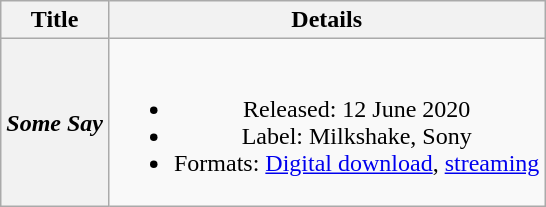<table class="wikitable plainrowheaders" style="text-align:center;">
<tr>
<th>Title</th>
<th>Details</th>
</tr>
<tr>
<th scope="row"><em>Some Say</em></th>
<td><br><ul><li>Released: 12 June 2020</li><li>Label: Milkshake, Sony</li><li>Formats: <a href='#'>Digital download</a>, <a href='#'>streaming</a></li></ul></td>
</tr>
</table>
